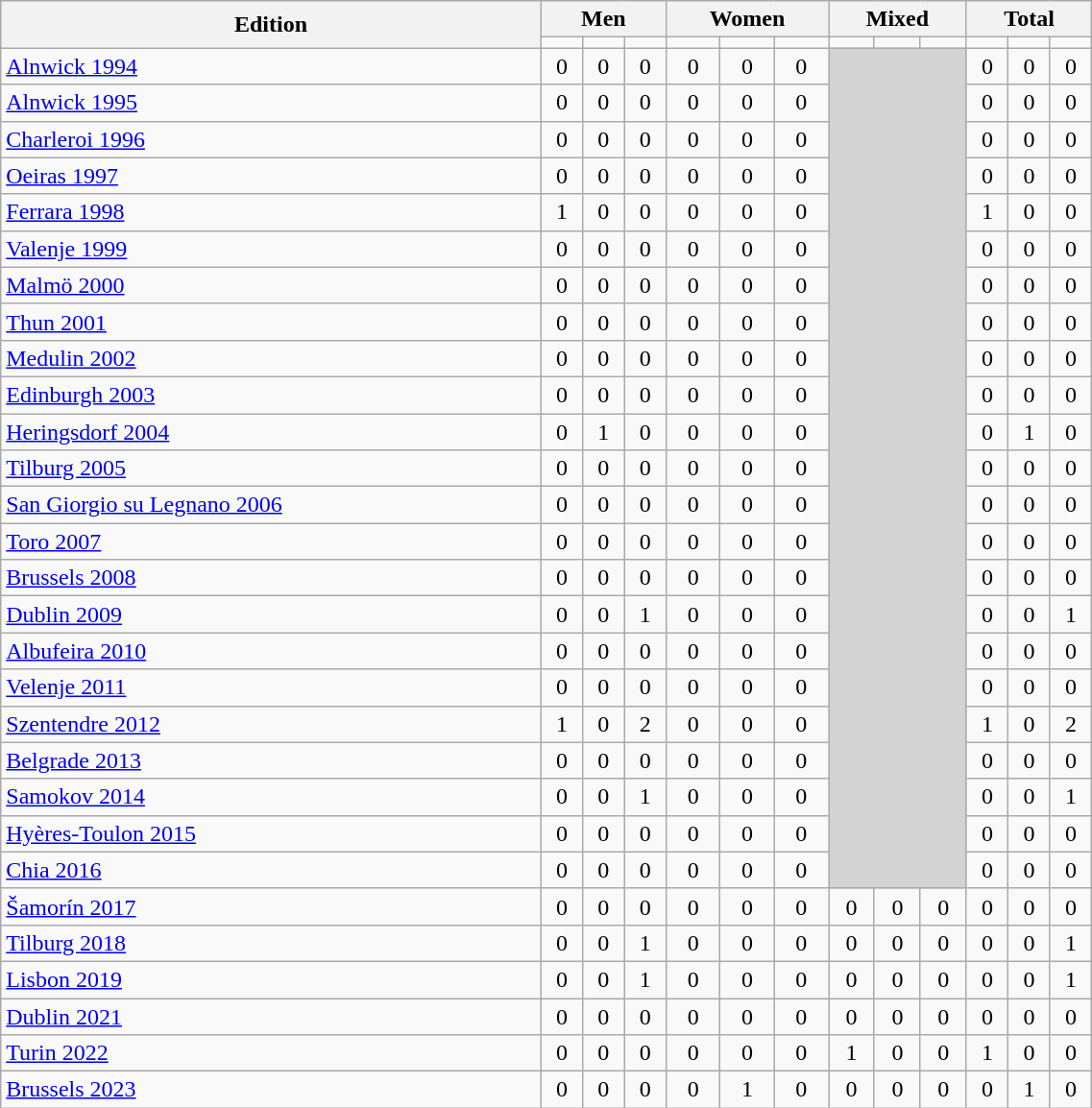<table class="wikitable" width=60% style="font-size:100%; text-align:center;">
<tr>
<th rowspan=2>Edition</th>
<th colspan=3>Men</th>
<th colspan=3>Women</th>
<th colspan=3>Mixed</th>
<th colspan=3>Total</th>
</tr>
<tr>
<td width:25px></td>
<td width:25px></td>
<td width:25px></td>
<td width:25px></td>
<td width:25px></td>
<td width:25px></td>
<td width:25px></td>
<td width:25px></td>
<td width:25px></td>
<td width:25px></td>
<td width:25px></td>
<td width:25px></td>
</tr>
<tr>
<td align=left> <a href='#'>Alnwick 1994</a></td>
<td>0</td>
<td>0</td>
<td>0</td>
<td>0</td>
<td>0</td>
<td>0</td>
<td bgcolor=lightgrey rowspan=23 colspan=3></td>
<td>0</td>
<td>0</td>
<td>0</td>
</tr>
<tr>
<td align=left> <a href='#'>Alnwick 1995</a></td>
<td>0</td>
<td>0</td>
<td>0</td>
<td>0</td>
<td>0</td>
<td>0</td>
<td>0</td>
<td>0</td>
<td>0</td>
</tr>
<tr>
<td align=left> <a href='#'>Charleroi 1996</a></td>
<td>0</td>
<td>0</td>
<td>0</td>
<td>0</td>
<td>0</td>
<td>0</td>
<td>0</td>
<td>0</td>
<td>0</td>
</tr>
<tr>
<td align=left> <a href='#'>Oeiras 1997</a></td>
<td>0</td>
<td>0</td>
<td>0</td>
<td>0</td>
<td>0</td>
<td>0</td>
<td>0</td>
<td>0</td>
<td>0</td>
</tr>
<tr>
<td align=left> <a href='#'>Ferrara 1998</a></td>
<td>1</td>
<td>0</td>
<td>0</td>
<td>0</td>
<td>0</td>
<td>0</td>
<td>1</td>
<td>0</td>
<td>0</td>
</tr>
<tr>
<td align=left> <a href='#'>Valenje 1999</a></td>
<td>0</td>
<td>0</td>
<td>0</td>
<td>0</td>
<td>0</td>
<td>0</td>
<td>0</td>
<td>0</td>
<td>0</td>
</tr>
<tr>
<td align=left> <a href='#'>Malmö 2000</a></td>
<td>0</td>
<td>0</td>
<td>0</td>
<td>0</td>
<td>0</td>
<td>0</td>
<td>0</td>
<td>0</td>
<td>0</td>
</tr>
<tr>
<td align=left> <a href='#'>Thun 2001</a></td>
<td>0</td>
<td>0</td>
<td>0</td>
<td>0</td>
<td>0</td>
<td>0</td>
<td>0</td>
<td>0</td>
<td>0</td>
</tr>
<tr>
<td align=left> <a href='#'>Medulin 2002</a></td>
<td>0</td>
<td>0</td>
<td>0</td>
<td>0</td>
<td>0</td>
<td>0</td>
<td>0</td>
<td>0</td>
<td>0</td>
</tr>
<tr>
<td align=left> <a href='#'>Edinburgh 2003</a></td>
<td>0</td>
<td>0</td>
<td>0</td>
<td>0</td>
<td>0</td>
<td>0</td>
<td>0</td>
<td>0</td>
<td>0</td>
</tr>
<tr>
<td align=left> <a href='#'>Heringsdorf 2004</a></td>
<td>0</td>
<td>1</td>
<td>0</td>
<td>0</td>
<td>0</td>
<td>0</td>
<td>0</td>
<td>1</td>
<td>0</td>
</tr>
<tr>
<td align=left> <a href='#'>Tilburg 2005</a></td>
<td>0</td>
<td>0</td>
<td>0</td>
<td>0</td>
<td>0</td>
<td>0</td>
<td>0</td>
<td>0</td>
<td>0</td>
</tr>
<tr>
<td align=left> <a href='#'>San Giorgio su Legnano 2006</a></td>
<td>0</td>
<td>0</td>
<td>0</td>
<td>0</td>
<td>0</td>
<td>0</td>
<td>0</td>
<td>0</td>
<td>0</td>
</tr>
<tr>
<td align=left> <a href='#'>Toro 2007</a></td>
<td>0</td>
<td>0</td>
<td>0</td>
<td>0</td>
<td>0</td>
<td>0</td>
<td>0</td>
<td>0</td>
<td>0</td>
</tr>
<tr>
<td align=left> <a href='#'>Brussels 2008</a></td>
<td>0</td>
<td>0</td>
<td>0</td>
<td>0</td>
<td>0</td>
<td>0</td>
<td>0</td>
<td>0</td>
<td>0</td>
</tr>
<tr>
<td align=left> <a href='#'>Dublin 2009</a></td>
<td>0</td>
<td>0</td>
<td>1</td>
<td>0</td>
<td>0</td>
<td>0</td>
<td>0</td>
<td>0</td>
<td>1</td>
</tr>
<tr>
<td align=left> <a href='#'>Albufeira 2010</a></td>
<td>0</td>
<td>0</td>
<td>0</td>
<td>0</td>
<td>0</td>
<td>0</td>
<td>0</td>
<td>0</td>
<td>0</td>
</tr>
<tr>
<td align=left> <a href='#'>Velenje 2011</a></td>
<td>0</td>
<td>0</td>
<td>0</td>
<td>0</td>
<td>0</td>
<td>0</td>
<td>0</td>
<td>0</td>
<td>0</td>
</tr>
<tr>
<td align=left> <a href='#'>Szentendre 2012</a></td>
<td>1</td>
<td>0</td>
<td>2</td>
<td>0</td>
<td>0</td>
<td>0</td>
<td>1</td>
<td>0</td>
<td>2</td>
</tr>
<tr>
<td align=left> <a href='#'>Belgrade 2013</a></td>
<td>0</td>
<td>0</td>
<td>0</td>
<td>0</td>
<td>0</td>
<td>0</td>
<td>0</td>
<td>0</td>
<td>0</td>
</tr>
<tr>
<td align=left> <a href='#'>Samokov 2014</a></td>
<td>0</td>
<td>0</td>
<td>1</td>
<td>0</td>
<td>0</td>
<td>0</td>
<td>0</td>
<td>0</td>
<td>1</td>
</tr>
<tr>
<td align=left> <a href='#'>Hyères-Toulon 2015</a></td>
<td>0</td>
<td>0</td>
<td>0</td>
<td>0</td>
<td>0</td>
<td>0</td>
<td>0</td>
<td>0</td>
<td>0</td>
</tr>
<tr>
<td align=left> <a href='#'>Chia 2016</a></td>
<td>0</td>
<td>0</td>
<td>0</td>
<td>0</td>
<td>0</td>
<td>0</td>
<td>0</td>
<td>0</td>
<td>0</td>
</tr>
<tr>
<td align=left> <a href='#'>Šamorín 2017</a></td>
<td>0</td>
<td>0</td>
<td>0</td>
<td>0</td>
<td>0</td>
<td>0</td>
<td>0</td>
<td>0</td>
<td>0</td>
<td>0</td>
<td>0</td>
<td>0</td>
</tr>
<tr>
<td align=left> <a href='#'>Tilburg 2018</a></td>
<td>0</td>
<td>0</td>
<td>1</td>
<td>0</td>
<td>0</td>
<td>0</td>
<td>0</td>
<td>0</td>
<td>0</td>
<td>0</td>
<td>0</td>
<td>1</td>
</tr>
<tr>
<td align=left> <a href='#'>Lisbon 2019</a></td>
<td>0</td>
<td>0</td>
<td>1</td>
<td>0</td>
<td>0</td>
<td>0</td>
<td>0</td>
<td>0</td>
<td>0</td>
<td>0</td>
<td>0</td>
<td>1</td>
</tr>
<tr>
<td align=left> <a href='#'>Dublin 2021</a></td>
<td>0</td>
<td>0</td>
<td>0</td>
<td>0</td>
<td>0</td>
<td>0</td>
<td>0</td>
<td>0</td>
<td>0</td>
<td>0</td>
<td>0</td>
<td>0</td>
</tr>
<tr>
<td align=left> <a href='#'>Turin 2022</a></td>
<td>0</td>
<td>0</td>
<td>0</td>
<td>0</td>
<td>0</td>
<td>0</td>
<td>1</td>
<td>0</td>
<td>0</td>
<td>1</td>
<td>0</td>
<td>0</td>
</tr>
<tr>
<td align=left> <a href='#'>Brussels 2023</a></td>
<td>0</td>
<td>0</td>
<td>0</td>
<td>0</td>
<td>1</td>
<td>0</td>
<td>0</td>
<td>0</td>
<td>0</td>
<td>0</td>
<td>1</td>
<td>0</td>
</tr>
</table>
